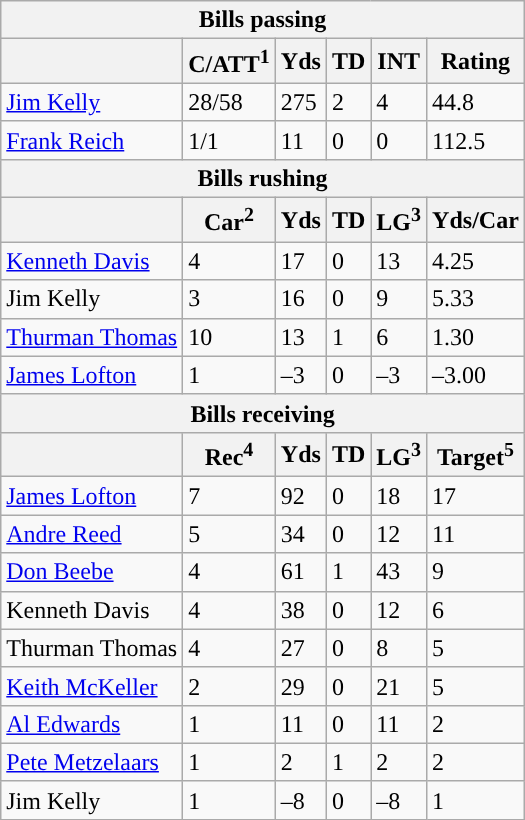<table class="wikitable">
<tr>
<th colspan="6">Bills passing</th>
</tr>
<tr>
<th></th>
<th>C/ATT<sup>1</sup></th>
<th>Yds</th>
<th>TD</th>
<th>INT</th>
<th>Rating</th>
</tr>
<tr>
<td><a href='#'>Jim Kelly</a></td>
<td>28/58</td>
<td>275</td>
<td>2</td>
<td>4</td>
<td>44.8</td>
</tr>
<tr>
<td><a href='#'>Frank Reich</a></td>
<td>1/1</td>
<td>11</td>
<td>0</td>
<td>0</td>
<td>112.5</td>
</tr>
<tr>
<th colspan="6">Bills rushing</th>
</tr>
<tr>
<th></th>
<th>Car<sup>2</sup></th>
<th>Yds</th>
<th>TD</th>
<th>LG<sup>3</sup></th>
<th>Yds/Car</th>
</tr>
<tr>
<td><a href='#'>Kenneth Davis</a></td>
<td>4</td>
<td>17</td>
<td>0</td>
<td>13</td>
<td>4.25</td>
</tr>
<tr>
<td>Jim Kelly</td>
<td>3</td>
<td>16</td>
<td>0</td>
<td>9</td>
<td>5.33</td>
</tr>
<tr>
<td><a href='#'>Thurman Thomas</a></td>
<td>10</td>
<td>13</td>
<td>1</td>
<td>6</td>
<td>1.30</td>
</tr>
<tr>
<td><a href='#'>James Lofton</a></td>
<td>1</td>
<td>–3</td>
<td>0</td>
<td>–3</td>
<td>–3.00</td>
</tr>
<tr>
<th colspan="6">Bills receiving</th>
</tr>
<tr>
<th></th>
<th>Rec<sup>4</sup></th>
<th>Yds</th>
<th>TD</th>
<th>LG<sup>3</sup></th>
<th>Target<sup>5</sup></th>
</tr>
<tr>
<td><a href='#'>James Lofton</a></td>
<td>7</td>
<td>92</td>
<td>0</td>
<td>18</td>
<td>17</td>
</tr>
<tr>
<td><a href='#'>Andre Reed</a></td>
<td>5</td>
<td>34</td>
<td>0</td>
<td>12</td>
<td>11</td>
</tr>
<tr>
<td><a href='#'>Don Beebe</a></td>
<td>4</td>
<td>61</td>
<td>1</td>
<td>43</td>
<td>9</td>
</tr>
<tr>
<td>Kenneth Davis</td>
<td>4</td>
<td>38</td>
<td>0</td>
<td>12</td>
<td>6</td>
</tr>
<tr>
<td>Thurman Thomas</td>
<td>4</td>
<td>27</td>
<td>0</td>
<td>8</td>
<td>5</td>
</tr>
<tr>
<td><a href='#'>Keith McKeller</a></td>
<td>2</td>
<td>29</td>
<td>0</td>
<td>21</td>
<td>5</td>
</tr>
<tr>
<td><a href='#'>Al Edwards</a></td>
<td>1</td>
<td>11</td>
<td>0</td>
<td>11</td>
<td>2</td>
</tr>
<tr>
<td><a href='#'>Pete Metzelaars</a></td>
<td>1</td>
<td>2</td>
<td>1</td>
<td>2</td>
<td>2</td>
</tr>
<tr>
<td>Jim Kelly</td>
<td>1</td>
<td>–8</td>
<td>0</td>
<td>–8</td>
<td>1</td>
</tr>
</table>
